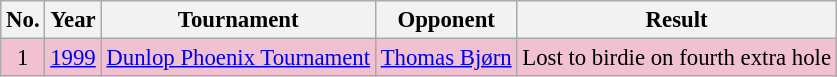<table class="wikitable" style="font-size:95%;">
<tr>
<th>No.</th>
<th>Year</th>
<th>Tournament</th>
<th>Opponent</th>
<th>Result</th>
</tr>
<tr style="background:#F2C1D1;">
<td align=center>1</td>
<td><a href='#'>1999</a></td>
<td><a href='#'>Dunlop Phoenix Tournament</a></td>
<td> <a href='#'>Thomas Bjørn</a></td>
<td>Lost to birdie on fourth extra hole</td>
</tr>
</table>
